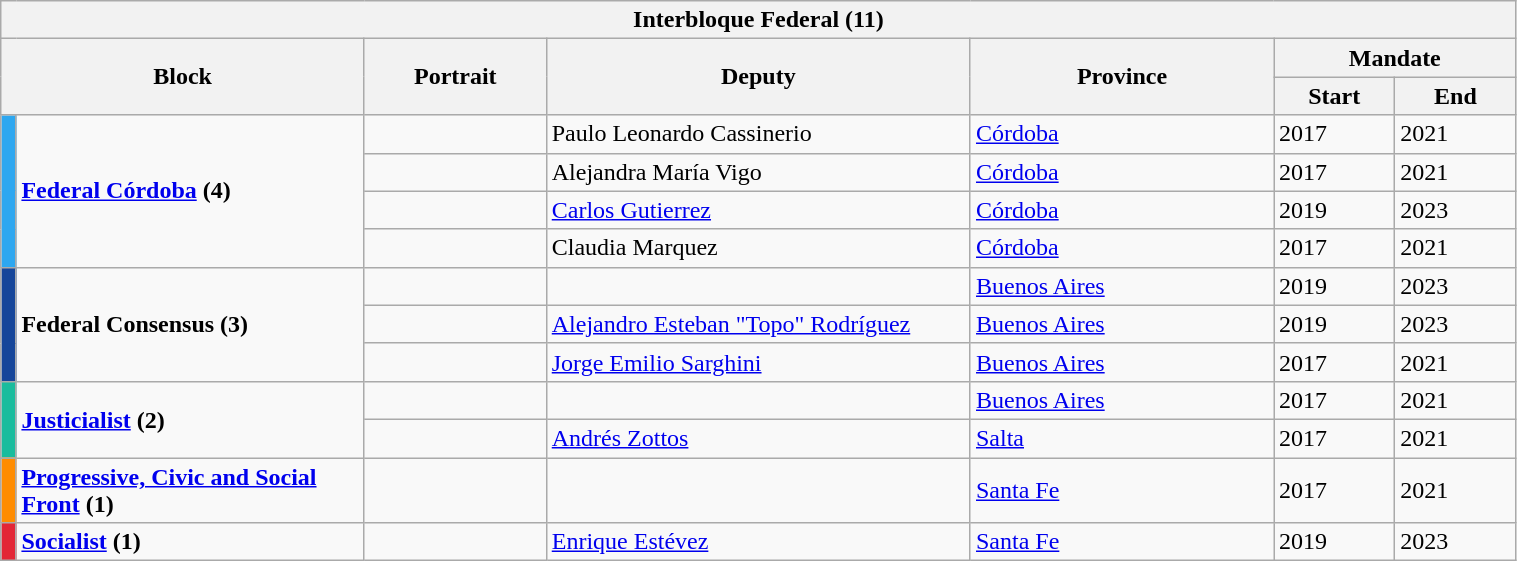<table class="wikitable sortable" width="80%">
<tr>
<th colspan="7">Interbloque Federal (11)</th>
</tr>
<tr>
<th colspan="2" rowspan="2" width="24%"><strong>Block</strong></th>
<th rowspan="2" width="12%"><strong>Portrait</strong></th>
<th rowspan="2" width="28%"><strong>Deputy</strong></th>
<th rowspan="2" width="20%"><strong>Province</strong></th>
<th colspan="2">Mandate</th>
</tr>
<tr>
<th width=8%><strong>Start</strong></th>
<th width=8%><strong>End</strong></th>
</tr>
<tr>
<td rowspan="4" bgcolor="#2DA7F0"></td>
<td rowspan="4"><strong><a href='#'>Federal Córdoba</a> (4)</strong></td>
<td></td>
<td>Paulo Leonardo Cassinerio</td>
<td><a href='#'>Córdoba</a></td>
<td>2017</td>
<td>2021</td>
</tr>
<tr>
<td></td>
<td>Alejandra María Vigo</td>
<td><a href='#'>Córdoba</a></td>
<td>2017</td>
<td>2021</td>
</tr>
<tr>
<td></td>
<td><a href='#'>Carlos Gutierrez</a></td>
<td><a href='#'>Córdoba</a></td>
<td>2019</td>
<td>2023</td>
</tr>
<tr>
<td></td>
<td>Claudia Marquez</td>
<td><a href='#'>Córdoba</a></td>
<td>2017</td>
<td>2021</td>
</tr>
<tr>
<td rowspan="3" bgcolor="#16469A" width="1%"></td>
<td rowspan="3"><strong>Federal Consensus (3)</strong></td>
<td></td>
<td></td>
<td><a href='#'>Buenos Aires</a></td>
<td>2019</td>
<td>2023</td>
</tr>
<tr>
<td></td>
<td><a href='#'>Alejandro Esteban "Topo" Rodríguez</a></td>
<td><a href='#'>Buenos Aires</a></td>
<td>2019</td>
<td>2023</td>
</tr>
<tr>
<td></td>
<td><a href='#'>Jorge Emilio Sarghini</a></td>
<td><a href='#'>Buenos Aires</a></td>
<td>2017</td>
<td>2021</td>
</tr>
<tr>
<td rowspan="2" bgcolor="#19BC9D"></td>
<td rowspan="2"><strong><a href='#'>Justicialist</a> (2)</strong></td>
<td></td>
<td></td>
<td><a href='#'>Buenos Aires</a></td>
<td>2017</td>
<td>2021</td>
</tr>
<tr>
<td></td>
<td><a href='#'>Andrés Zottos</a></td>
<td><a href='#'>Salta</a></td>
<td>2017</td>
<td>2021</td>
</tr>
<tr>
<td rowspan="1" bgcolor="#FF8C00"></td>
<td rowspan="1"><strong><a href='#'>Progressive, Civic and Social Front</a> (1)</strong></td>
<td></td>
<td></td>
<td><a href='#'>Santa Fe</a></td>
<td>2017</td>
<td>2021</td>
</tr>
<tr>
<td rowspan="1" bgcolor="#E32636"></td>
<td><strong><a href='#'>Socialist</a> (1)</strong></td>
<td></td>
<td><a href='#'>Enrique Estévez</a></td>
<td><a href='#'>Santa Fe</a></td>
<td>2019</td>
<td>2023</td>
</tr>
</table>
